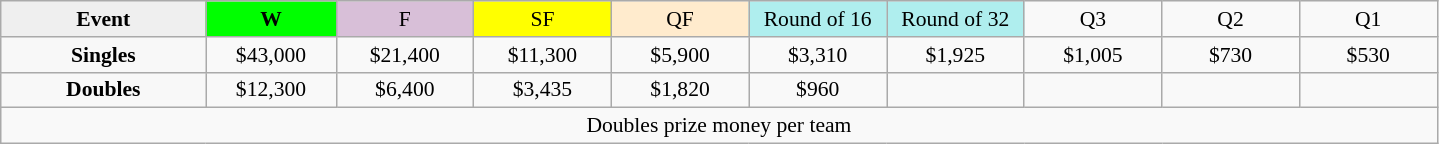<table class=wikitable style=font-size:90%;text-align:center>
<tr>
<td style="width:130px; background:#efefef;"><strong>Event</strong></td>
<td style="width:80px; background:lime;"><strong>W</strong></td>
<td style="width:85px; background:thistle;">F</td>
<td style="width:85px; background:#ff0;">SF</td>
<td style="width:85px; background:#ffebcd;">QF</td>
<td style="width:85px; background:#afeeee;">Round of 16</td>
<td style="width:85px; background:#afeeee;">Round of 32</td>
<td width=85>Q3</td>
<td width=85>Q2</td>
<td width=85>Q1</td>
</tr>
<tr>
<td style="background:#f8f8f8;"><strong>Singles</strong></td>
<td>$43,000</td>
<td>$21,400</td>
<td>$11,300</td>
<td>$5,900</td>
<td>$3,310</td>
<td>$1,925</td>
<td>$1,005</td>
<td>$730</td>
<td>$530</td>
</tr>
<tr>
<td style="background:#f8f8f8;"><strong>Doubles</strong></td>
<td>$12,300</td>
<td>$6,400</td>
<td>$3,435</td>
<td>$1,820</td>
<td>$960</td>
<td></td>
<td></td>
<td></td>
<td></td>
</tr>
<tr>
<td colspan=10>Doubles prize money per team</td>
</tr>
</table>
